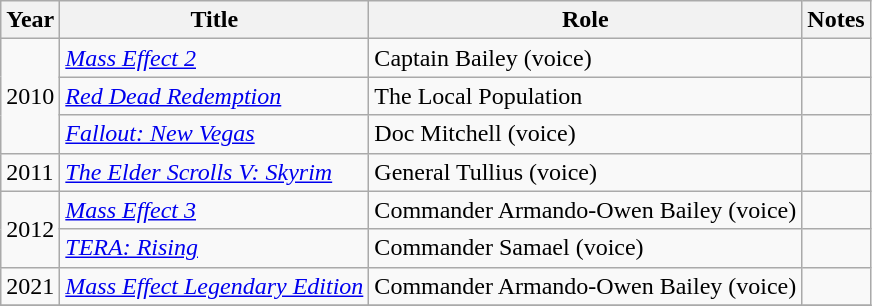<table class="wikitable sortable">
<tr>
<th>Year</th>
<th>Title</th>
<th>Role</th>
<th class="unsortable">Notes</th>
</tr>
<tr>
<td rowspan="3">2010</td>
<td><em><a href='#'>Mass Effect 2</a></em></td>
<td>Captain Bailey (voice)</td>
<td></td>
</tr>
<tr>
<td><em><a href='#'>Red Dead Redemption</a></em></td>
<td>The Local Population</td>
<td></td>
</tr>
<tr>
<td><em><a href='#'>Fallout: New Vegas</a></em></td>
<td>Doc Mitchell (voice)</td>
<td></td>
</tr>
<tr>
<td>2011</td>
<td data-sort-value="Elder Scrolls V: Skyrim, The"><em><a href='#'>The Elder Scrolls V: Skyrim</a></em></td>
<td>General Tullius (voice)</td>
<td></td>
</tr>
<tr>
<td rowspan="2">2012</td>
<td><em><a href='#'>Mass Effect 3</a></em></td>
<td>Commander Armando-Owen Bailey (voice)</td>
<td></td>
</tr>
<tr>
<td><em><a href='#'>TERA: Rising</a></em></td>
<td>Commander Samael (voice)</td>
<td></td>
</tr>
<tr>
<td>2021</td>
<td><em><a href='#'>Mass Effect Legendary Edition</a></em></td>
<td>Commander Armando-Owen Bailey (voice)</td>
<td></td>
</tr>
<tr>
</tr>
</table>
